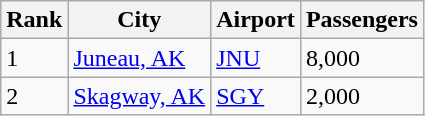<table class="wikitable">
<tr>
<th>Rank</th>
<th>City</th>
<th>Airport</th>
<th>Passengers</th>
</tr>
<tr>
<td>1</td>
<td><a href='#'>Juneau, AK</a></td>
<td><a href='#'>JNU</a></td>
<td>8,000</td>
</tr>
<tr>
<td>2</td>
<td><a href='#'>Skagway, AK</a></td>
<td><a href='#'>SGY</a></td>
<td>2,000</td>
</tr>
</table>
